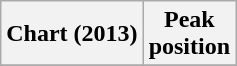<table class="wikitable plainrowheaders" style="text-align:center">
<tr>
<th>Chart (2013)</th>
<th>Peak<br>position</th>
</tr>
<tr>
</tr>
</table>
